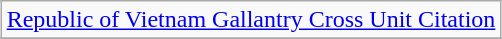<table class="wikitable" style="margin:1em auto; text-align:center;">
<tr>
<td colspan="3"><a href='#'>Republic of Vietnam Gallantry Cross Unit Citation</a></td>
</tr>
<tr>
</tr>
</table>
